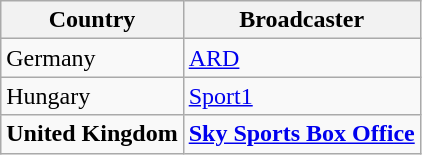<table class="wikitable">
<tr>
<th align=center>Country</th>
<th align=center>Broadcaster</th>
</tr>
<tr>
<td>Germany</td>
<td><a href='#'>ARD</a></td>
</tr>
<tr>
<td>Hungary</td>
<td><a href='#'>Sport1</a></td>
</tr>
<tr>
<td><strong>United Kingdom</strong></td>
<td><strong><a href='#'>Sky Sports Box Office</a></strong></td>
</tr>
</table>
